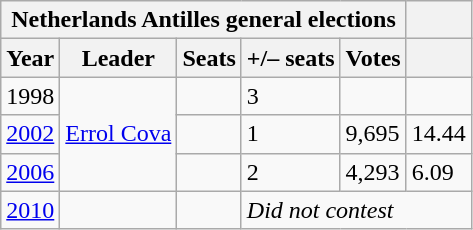<table class="wikitable">
<tr>
<th colspan="5">Netherlands Antilles general elections</th>
<th></th>
</tr>
<tr>
<th>Year</th>
<th>Leader</th>
<th>Seats</th>
<th>+/– seats</th>
<th>Votes</th>
<th></th>
</tr>
<tr>
<td>1998</td>
<td rowspan="3"><a href='#'>Errol Cova</a></td>
<td></td>
<td> 3</td>
<td></td>
<td></td>
</tr>
<tr>
<td><a href='#'>2002</a></td>
<td></td>
<td> 1</td>
<td>9,695</td>
<td>14.44</td>
</tr>
<tr>
<td><a href='#'>2006</a></td>
<td></td>
<td> 2</td>
<td>4,293</td>
<td>6.09</td>
</tr>
<tr>
<td><a href='#'>2010</a></td>
<td></td>
<td></td>
<td colspan="3"><em>Did not contest</em></td>
</tr>
</table>
